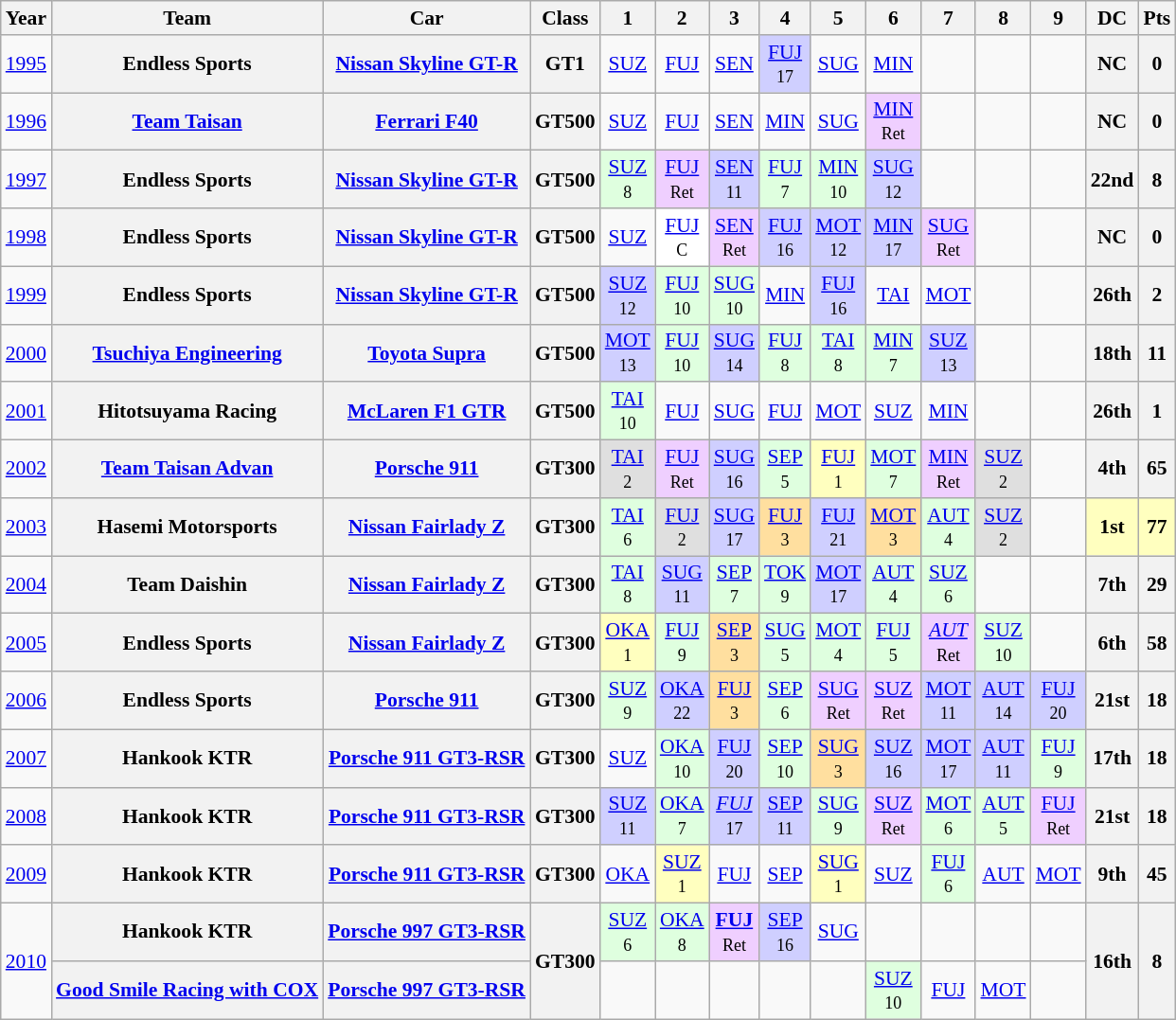<table class="wikitable" style="text-align:center; font-size:90%">
<tr>
<th>Year</th>
<th>Team</th>
<th>Car</th>
<th>Class</th>
<th>1</th>
<th>2</th>
<th>3</th>
<th>4</th>
<th>5</th>
<th>6</th>
<th>7</th>
<th>8</th>
<th>9</th>
<th>DC</th>
<th>Pts</th>
</tr>
<tr>
<td><a href='#'>1995</a></td>
<th>Endless Sports</th>
<th><a href='#'>Nissan Skyline GT-R</a></th>
<th>GT1</th>
<td><a href='#'>SUZ</a></td>
<td><a href='#'>FUJ</a></td>
<td><a href='#'>SEN</a></td>
<td style="background:#CFCFFF;"><a href='#'>FUJ</a><br><small>17</small></td>
<td><a href='#'>SUG</a></td>
<td><a href='#'>MIN</a></td>
<td></td>
<td></td>
<td></td>
<th>NC</th>
<th>0</th>
</tr>
<tr>
<td><a href='#'>1996</a></td>
<th><a href='#'>Team Taisan</a></th>
<th><a href='#'>Ferrari F40</a></th>
<th>GT500</th>
<td><a href='#'>SUZ</a></td>
<td><a href='#'>FUJ</a></td>
<td><a href='#'>SEN</a></td>
<td><a href='#'>MIN</a></td>
<td><a href='#'>SUG</a></td>
<td style="background:#EFCFFF;"><a href='#'>MIN</a><br><small>Ret</small></td>
<td></td>
<td></td>
<td></td>
<th>NC</th>
<th>0</th>
</tr>
<tr>
<td><a href='#'>1997</a></td>
<th>Endless Sports</th>
<th><a href='#'>Nissan Skyline GT-R</a></th>
<th>GT500</th>
<td style="background:#DFFFDF;"><a href='#'>SUZ</a><br><small>8</small></td>
<td style="background:#EFCFFF;"><a href='#'>FUJ</a><br><small>Ret</small></td>
<td style="background:#CFCFFF;"><a href='#'>SEN</a><br><small>11</small></td>
<td style="background:#DFFFDF;"><a href='#'>FUJ</a><br><small>7</small></td>
<td style="background:#DFFFDF;"><a href='#'>MIN</a><br><small>10</small></td>
<td style="background:#CFCFFF;"><a href='#'>SUG</a><br><small>12</small></td>
<td></td>
<td></td>
<td></td>
<th>22nd</th>
<th>8</th>
</tr>
<tr>
<td><a href='#'>1998</a></td>
<th>Endless Sports</th>
<th><a href='#'>Nissan Skyline GT-R</a></th>
<th>GT500</th>
<td><a href='#'>SUZ</a></td>
<td style="background:#FFFFFF;"><a href='#'>FUJ</a><br><small>C</small></td>
<td style="background:#EFCFFF;"><a href='#'>SEN</a><br><small>Ret</small></td>
<td style="background:#CFCFFF;"><a href='#'>FUJ</a><br><small>16</small></td>
<td style="background:#CFCFFF;"><a href='#'>MOT</a><br><small>12</small></td>
<td style="background:#CFCFFF;"><a href='#'>MIN</a><br><small>17</small></td>
<td style="background:#EFCFFF;"><a href='#'>SUG</a><br><small>Ret</small></td>
<td></td>
<td></td>
<th>NC</th>
<th>0</th>
</tr>
<tr>
<td><a href='#'>1999</a></td>
<th>Endless Sports</th>
<th><a href='#'>Nissan Skyline GT-R</a></th>
<th>GT500</th>
<td style="background:#CFCFFF;"><a href='#'>SUZ</a><br><small>12</small></td>
<td style="background:#DFFFDF;"><a href='#'>FUJ</a><br><small>10</small></td>
<td style="background:#DFFFDF;"><a href='#'>SUG</a><br><small>10</small></td>
<td><a href='#'>MIN</a></td>
<td style="background:#CFCFFF;"><a href='#'>FUJ</a><br><small>16</small></td>
<td><a href='#'>TAI</a></td>
<td><a href='#'>MOT</a></td>
<td></td>
<td></td>
<th>26th</th>
<th>2</th>
</tr>
<tr>
<td><a href='#'>2000</a></td>
<th><a href='#'>Tsuchiya Engineering</a></th>
<th><a href='#'>Toyota Supra</a></th>
<th>GT500</th>
<td style="background:#CFCFFF;"><a href='#'>MOT</a><br><small>13</small></td>
<td style="background:#DFFFDF;"><a href='#'>FUJ</a><br><small>10</small></td>
<td style="background:#CFCFFF;"><a href='#'>SUG</a><br><small>14</small></td>
<td style="background:#DFFFDF;"><a href='#'>FUJ</a><br><small>8</small></td>
<td style="background:#DFFFDF;"><a href='#'>TAI</a><br><small>8</small></td>
<td style="background:#DFFFDF;"><a href='#'>MIN</a><br><small>7</small></td>
<td style="background:#CFCFFF;"><a href='#'>SUZ</a><br><small>13</small></td>
<td></td>
<td></td>
<th>18th</th>
<th>11</th>
</tr>
<tr>
<td><a href='#'>2001</a></td>
<th>Hitotsuyama Racing</th>
<th><a href='#'>McLaren F1 GTR</a></th>
<th>GT500</th>
<td style="background:#DFFFDF;"><a href='#'>TAI</a><br><small>10</small></td>
<td><a href='#'>FUJ</a></td>
<td><a href='#'>SUG</a></td>
<td><a href='#'>FUJ</a></td>
<td><a href='#'>MOT</a></td>
<td><a href='#'>SUZ</a></td>
<td><a href='#'>MIN</a></td>
<td></td>
<td></td>
<th>26th</th>
<th>1</th>
</tr>
<tr>
<td><a href='#'>2002</a></td>
<th><a href='#'>Team Taisan Advan</a></th>
<th><a href='#'>Porsche 911</a></th>
<th>GT300</th>
<td style="background:#DFDFDF;"><a href='#'>TAI</a><br><small>2</small></td>
<td style="background:#EFCFFF;"><a href='#'>FUJ</a><br><small>Ret</small></td>
<td style="background:#CFCFFF;"><a href='#'>SUG</a><br><small>16</small></td>
<td style="background:#DFFFDF;"><a href='#'>SEP</a><br><small>5</small></td>
<td style="background:#FFFFBF;"><a href='#'>FUJ</a><br><small>1</small></td>
<td style="background:#DFFFDF;"><a href='#'>MOT</a><br><small>7</small></td>
<td style="background:#EFCFFF;"><a href='#'>MIN</a><br><small>Ret</small></td>
<td style="background:#DFDFDF;"><a href='#'>SUZ</a><br><small>2</small></td>
<td></td>
<th>4th</th>
<th>65</th>
</tr>
<tr>
<td><a href='#'>2003</a></td>
<th>Hasemi Motorsports</th>
<th><a href='#'>Nissan Fairlady Z</a></th>
<th>GT300</th>
<td style="background:#DFFFDF;"><a href='#'>TAI</a><br><small>6</small></td>
<td style="background:#DFDFDF;"><a href='#'>FUJ</a><br><small>2</small></td>
<td style="background:#CFCFFF;"><a href='#'>SUG</a><br><small>17</small></td>
<td style="background:#FFDF9F;"><a href='#'>FUJ</a><br><small>3</small></td>
<td style="background:#CFCFFF;"><a href='#'>FUJ</a><br><small>21</small></td>
<td style="background:#FFDF9F;"><a href='#'>MOT</a><br><small>3</small></td>
<td style="background:#DFFFDF;"><a href='#'>AUT</a><br><small>4</small></td>
<td style="background:#DFDFDF;"><a href='#'>SUZ</a><br><small>2</small></td>
<td></td>
<td style="background:#FFFFBF;"><strong>1st</strong></td>
<td style="background:#FFFFBF;"><strong>77</strong></td>
</tr>
<tr>
<td><a href='#'>2004</a></td>
<th>Team Daishin</th>
<th><a href='#'>Nissan Fairlady Z</a></th>
<th>GT300</th>
<td style="background:#DFFFDF;"><a href='#'>TAI</a><br><small>8</small></td>
<td style="background:#CFCFFF;"><a href='#'>SUG</a><br><small>11</small></td>
<td style="background:#DFFFDF;"><a href='#'>SEP</a><br><small>7</small></td>
<td style="background:#DFFFDF;"><a href='#'>TOK</a><br><small>9</small></td>
<td style="background:#CFCFFF;"><a href='#'>MOT</a><br><small>17</small></td>
<td style="background:#DFFFDF;"><a href='#'>AUT</a><br><small>4</small></td>
<td style="background:#DFFFDF;"><a href='#'>SUZ</a><br><small>6</small></td>
<td></td>
<td></td>
<th>7th</th>
<th>29</th>
</tr>
<tr>
<td><a href='#'>2005</a></td>
<th>Endless Sports</th>
<th><a href='#'>Nissan Fairlady Z</a></th>
<th>GT300</th>
<td style="background:#FFFFBF;"><a href='#'>OKA</a><br><small>1</small></td>
<td style="background:#DFFFDF;"><a href='#'>FUJ</a><br><small>9</small></td>
<td style="background:#FFDF9F;"><a href='#'>SEP</a><br><small>3</small></td>
<td style="background:#DFFFDF;"><a href='#'>SUG</a><br><small>5</small></td>
<td style="background:#DFFFDF;"><a href='#'>MOT</a><br><small>4</small></td>
<td style="background:#DFFFDF;"><a href='#'>FUJ</a><br><small>5</small></td>
<td style="background:#EFCFFF;"><em><a href='#'>AUT</a></em><br><small>Ret</small></td>
<td style="background:#DFFFDF;"><a href='#'>SUZ</a><br><small>10</small></td>
<td></td>
<th>6th</th>
<th>58</th>
</tr>
<tr>
<td><a href='#'>2006</a></td>
<th>Endless Sports</th>
<th><a href='#'>Porsche 911</a></th>
<th>GT300</th>
<td style="background:#DFFFDF;"><a href='#'>SUZ</a><br><small>9</small></td>
<td style="background:#CFCFFF;"><a href='#'>OKA</a><br><small>22</small></td>
<td style="background:#FFDF9F;"><a href='#'>FUJ</a><br><small>3</small></td>
<td style="background:#DFFFDF;"><a href='#'>SEP</a><br><small>6</small></td>
<td style="background:#EFCFFF;"><a href='#'>SUG</a><br><small>Ret</small></td>
<td style="background:#EFCFFF;"><a href='#'>SUZ</a><br><small>Ret</small></td>
<td style="background:#CFCFFF;"><a href='#'>MOT</a><br><small>11</small></td>
<td style="background:#CFCFFF;"><a href='#'>AUT</a><br><small>14</small></td>
<td style="background:#CFCFFF;"><a href='#'>FUJ</a><br><small>20</small></td>
<th>21st</th>
<th>18</th>
</tr>
<tr>
<td><a href='#'>2007</a></td>
<th>Hankook KTR</th>
<th><a href='#'>Porsche 911 GT3-RSR</a></th>
<th>GT300</th>
<td><a href='#'>SUZ</a></td>
<td style="background:#DFFFDF;"><a href='#'>OKA</a><br><small>10</small></td>
<td style="background:#CFCFFF;"><a href='#'>FUJ</a><br><small>20</small></td>
<td style="background:#DFFFDF;"><a href='#'>SEP</a><br><small>10</small></td>
<td style="background:#FFDF9F;"><a href='#'>SUG</a><br><small>3</small></td>
<td style="background:#CFCFFF;"><a href='#'>SUZ</a><br><small>16</small></td>
<td style="background:#CFCFFF;"><a href='#'>MOT</a><br><small>17</small></td>
<td style="background:#CFCFFF;"><a href='#'>AUT</a><br><small>11</small></td>
<td style="background:#DFFFDF;"><a href='#'>FUJ</a><br><small>9</small></td>
<th>17th</th>
<th>18</th>
</tr>
<tr>
<td><a href='#'>2008</a></td>
<th>Hankook KTR</th>
<th><a href='#'>Porsche 911 GT3-RSR</a></th>
<th>GT300</th>
<td style="background:#CFCFFF;"><a href='#'>SUZ</a><br><small>11</small></td>
<td style="background:#DFFFDF;"><a href='#'>OKA</a><br><small>7</small></td>
<td style="background:#CFCFFF;"><em><a href='#'>FUJ</a></em><br><small>17</small></td>
<td style="background:#CFCFFF;"><a href='#'>SEP</a><br><small>11</small></td>
<td style="background:#DFFFDF;"><a href='#'>SUG</a><br><small>9</small></td>
<td style="background:#EFCFFF;"><a href='#'>SUZ</a><br><small>Ret</small></td>
<td style="background:#DFFFDF;"><a href='#'>MOT</a><br><small>6</small></td>
<td style="background:#DFFFDF;"><a href='#'>AUT</a><br><small>5</small></td>
<td style="background:#EFCFFF;"><a href='#'>FUJ</a><br><small>Ret</small></td>
<th>21st</th>
<th>18</th>
</tr>
<tr>
<td><a href='#'>2009</a></td>
<th>Hankook KTR</th>
<th><a href='#'>Porsche 911 GT3-RSR</a></th>
<th>GT300</th>
<td><a href='#'>OKA</a></td>
<td style="background:#FFFFBF;"><a href='#'>SUZ</a><br><small>1</small></td>
<td><a href='#'>FUJ</a></td>
<td><a href='#'>SEP</a></td>
<td style="background:#FFFFBF;"><a href='#'>SUG</a><br><small>1</small></td>
<td><a href='#'>SUZ</a></td>
<td style="background:#DFFFDF;"><a href='#'>FUJ</a><br><small>6</small></td>
<td><a href='#'>AUT</a></td>
<td><a href='#'>MOT</a></td>
<th>9th</th>
<th>45</th>
</tr>
<tr>
<td rowspan="2"><a href='#'>2010</a></td>
<th>Hankook KTR</th>
<th><a href='#'>Porsche 997 GT3-RSR</a></th>
<th rowspan="2">GT300</th>
<td style="background:#DFFFDF;"><a href='#'>SUZ</a><br><small>6</small></td>
<td style="background:#DFFFDF;"><a href='#'>OKA</a><br><small>8</small></td>
<td style="background:#EFCFFF;"><strong><a href='#'>FUJ</a></strong><br><small>Ret</small></td>
<td style="background:#CFCFFF;"><a href='#'>SEP</a><br><small>16</small></td>
<td><a href='#'>SUG</a></td>
<td></td>
<td></td>
<td></td>
<td></td>
<th rowspan="2">16th</th>
<th rowspan="2">8</th>
</tr>
<tr>
<th><a href='#'>Good Smile Racing with COX</a></th>
<th><a href='#'>Porsche 997 GT3-RSR</a></th>
<td></td>
<td></td>
<td></td>
<td></td>
<td></td>
<td style="background:#DFFFDF;"><a href='#'>SUZ</a><br><small>10</small></td>
<td><a href='#'>FUJ</a></td>
<td><a href='#'>MOT</a></td>
<td></td>
</tr>
</table>
